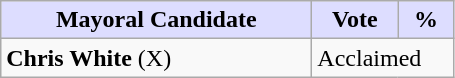<table class="wikitable">
<tr>
<th style="background:#ddf; width:200px;">Mayoral Candidate</th>
<th style="background:#ddf; width:50px;">Vote</th>
<th style="background:#ddf; width:30px;">%</th>
</tr>
<tr>
<td><strong>Chris White</strong> (X)</td>
<td colspan="2">Acclaimed</td>
</tr>
</table>
